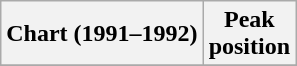<table class="wikitable plainrowheaders" style="text-align:center">
<tr>
<th>Chart (1991–1992)</th>
<th>Peak<br>position</th>
</tr>
<tr>
</tr>
</table>
